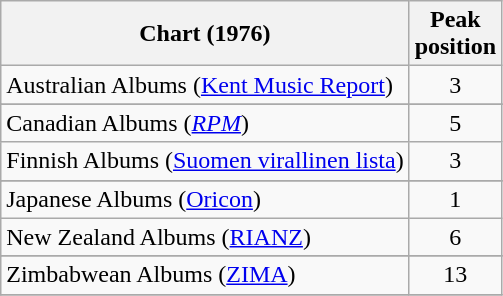<table class="wikitable sortable plainrowheaders">
<tr>
<th>Chart (1976)</th>
<th>Peak<br>position</th>
</tr>
<tr>
<td>Australian Albums (<a href='#'>Kent Music Report</a>)</td>
<td style="text-align:center;">3</td>
</tr>
<tr>
</tr>
<tr>
<td>Canadian Albums (<em><a href='#'>RPM</a></em>)</td>
<td style="text-align:center;">5</td>
</tr>
<tr>
<td align="left">Finnish Albums (<a href='#'>Suomen virallinen lista</a>)</td>
<td style="text-align:center;">3</td>
</tr>
<tr>
</tr>
<tr>
<td>Japanese Albums (<a href='#'>Oricon</a>)</td>
<td style="text-align:center;">1</td>
</tr>
<tr>
<td>New Zealand Albums (<a href='#'>RIANZ</a>)</td>
<td style="text-align:center;">6</td>
</tr>
<tr>
</tr>
<tr>
</tr>
<tr>
</tr>
<tr>
</tr>
<tr>
<td>Zimbabwean Albums (<a href='#'>ZIMA</a>)</td>
<td style="text-align:center;">13</td>
</tr>
<tr>
</tr>
</table>
